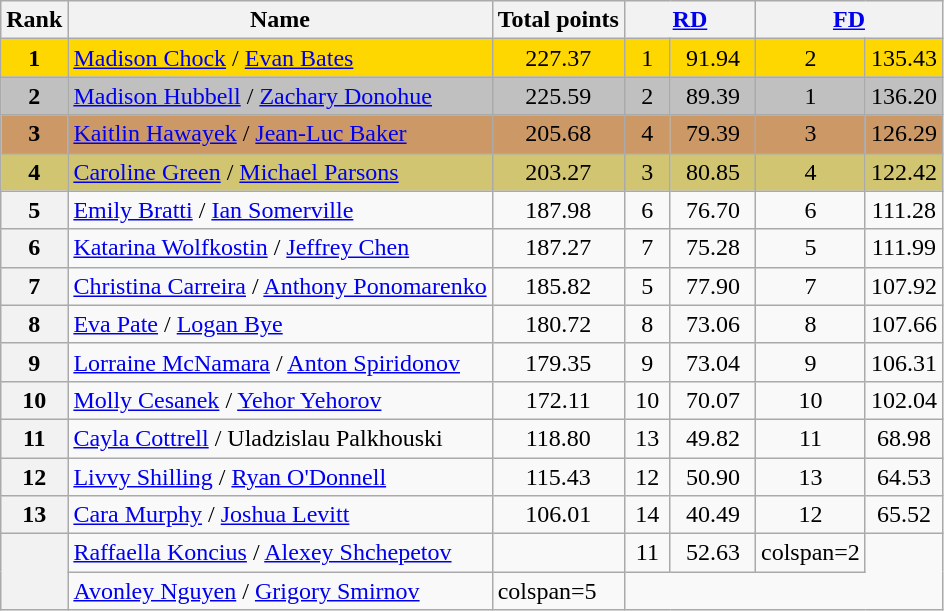<table class="wikitable sortable">
<tr>
<th>Rank</th>
<th>Name</th>
<th>Total points</th>
<th colspan="2" width="80px"><a href='#'>RD</a></th>
<th colspan="2" width="80px"><a href='#'>FD</a></th>
</tr>
<tr bgcolor="gold">
<td align="center"><strong>1</strong></td>
<td><a href='#'>Madison Chock</a> / <a href='#'>Evan Bates</a></td>
<td align="center">227.37</td>
<td align="center">1</td>
<td align="center">91.94</td>
<td align="center">2</td>
<td align="center">135.43</td>
</tr>
<tr bgcolor="silver">
<td align="center"><strong>2</strong></td>
<td><a href='#'>Madison Hubbell</a> / <a href='#'>Zachary Donohue</a></td>
<td align="center">225.59</td>
<td align="center">2</td>
<td align="center">89.39</td>
<td align="center">1</td>
<td align="center">136.20</td>
</tr>
<tr bgcolor="cc9966">
<td align="center"><strong>3</strong></td>
<td><a href='#'>Kaitlin Hawayek</a> / <a href='#'>Jean-Luc Baker</a></td>
<td align="center">205.68</td>
<td align="center">4</td>
<td align="center">79.39</td>
<td align="center">3</td>
<td align="center">126.29</td>
</tr>
<tr bgcolor="#d1c571">
<td align="center"><strong>4</strong></td>
<td><a href='#'>Caroline Green</a> / <a href='#'>Michael Parsons</a></td>
<td align="center">203.27</td>
<td align="center">3</td>
<td align="center">80.85</td>
<td align="center">4</td>
<td align="center">122.42</td>
</tr>
<tr>
<th>5</th>
<td><a href='#'>Emily Bratti</a> / <a href='#'>Ian Somerville</a></td>
<td align="center">187.98</td>
<td align="center">6</td>
<td align="center">76.70</td>
<td align="center">6</td>
<td align="center">111.28</td>
</tr>
<tr>
<th>6</th>
<td><a href='#'>Katarina Wolfkostin</a> / <a href='#'>Jeffrey Chen</a></td>
<td align="center">187.27</td>
<td align="center">7</td>
<td align="center">75.28</td>
<td align="center">5</td>
<td align="center">111.99</td>
</tr>
<tr>
<th>7</th>
<td><a href='#'>Christina Carreira</a> / <a href='#'>Anthony Ponomarenko</a></td>
<td align="center">185.82</td>
<td align="center">5</td>
<td align="center">77.90</td>
<td align="center">7</td>
<td align="center">107.92</td>
</tr>
<tr>
<th>8</th>
<td><a href='#'>Eva Pate</a> / <a href='#'>Logan Bye</a></td>
<td align="center">180.72</td>
<td align="center">8</td>
<td align="center">73.06</td>
<td align="center">8</td>
<td align="center">107.66</td>
</tr>
<tr>
<th>9</th>
<td><a href='#'>Lorraine McNamara</a> / <a href='#'>Anton Spiridonov</a></td>
<td align="center">179.35</td>
<td align="center">9</td>
<td align="center">73.04</td>
<td align="center">9</td>
<td align="center">106.31</td>
</tr>
<tr>
<th>10</th>
<td><a href='#'>Molly Cesanek</a> / <a href='#'>Yehor Yehorov</a></td>
<td align="center">172.11</td>
<td align="center">10</td>
<td align="center">70.07</td>
<td align="center">10</td>
<td align="center">102.04</td>
</tr>
<tr>
<th>11</th>
<td><a href='#'>Cayla Cottrell</a> / Uladzislau Palkhouski</td>
<td align="center">118.80</td>
<td align="center">13</td>
<td align="center">49.82</td>
<td align="center">11</td>
<td align="center">68.98</td>
</tr>
<tr>
<th>12</th>
<td><a href='#'>Livvy Shilling</a> / <a href='#'>Ryan O'Donnell</a></td>
<td align="center">115.43</td>
<td align="center">12</td>
<td align="center">50.90</td>
<td align="center">13</td>
<td align="center">64.53</td>
</tr>
<tr>
<th>13</th>
<td><a href='#'>Cara Murphy</a> / <a href='#'>Joshua Levitt</a></td>
<td align="center">106.01</td>
<td align="center">14</td>
<td align="center">40.49</td>
<td align="center">12</td>
<td align="center">65.52</td>
</tr>
<tr>
<th rowspan="2"></th>
<td><a href='#'>Raffaella Koncius</a> / <a href='#'>Alexey Shchepetov</a></td>
<td></td>
<td align="center">11</td>
<td align="center">52.63</td>
<td>colspan=2 </td>
</tr>
<tr>
<td><a href='#'>Avonley Nguyen</a> / <a href='#'>Grigory Smirnov</a></td>
<td>colspan=5 </td>
</tr>
</table>
